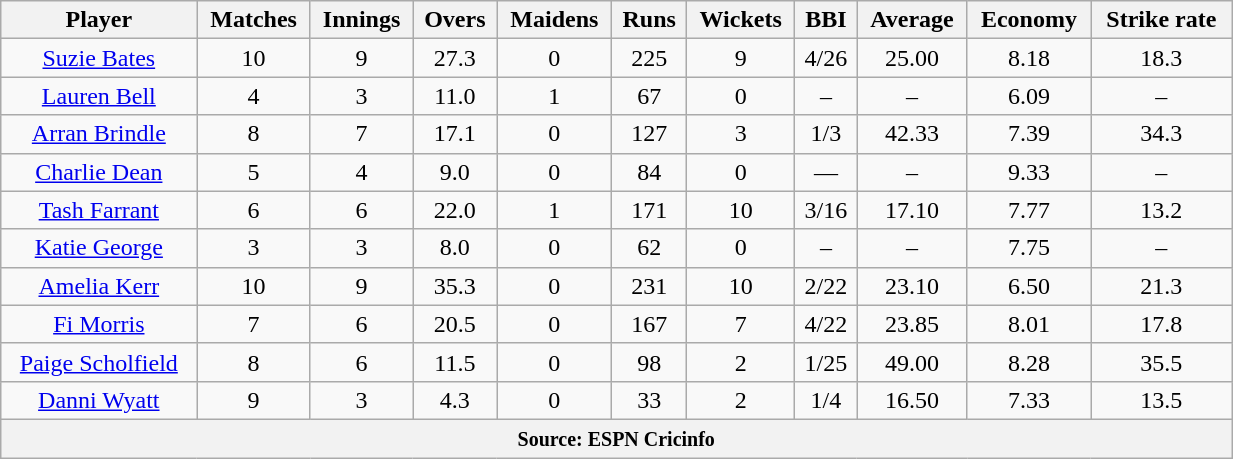<table class="wikitable" style="text-align:center; width:65%;">
<tr>
<th>Player</th>
<th>Matches</th>
<th>Innings</th>
<th>Overs</th>
<th>Maidens</th>
<th>Runs</th>
<th>Wickets</th>
<th>BBI</th>
<th>Average</th>
<th>Economy</th>
<th>Strike rate</th>
</tr>
<tr>
<td><a href='#'>Suzie Bates</a></td>
<td>10</td>
<td>9</td>
<td>27.3</td>
<td>0</td>
<td>225</td>
<td>9</td>
<td>4/26</td>
<td>25.00</td>
<td>8.18</td>
<td>18.3</td>
</tr>
<tr>
<td><a href='#'>Lauren Bell</a></td>
<td>4</td>
<td>3</td>
<td>11.0</td>
<td>1</td>
<td>67</td>
<td>0</td>
<td>–</td>
<td>–</td>
<td>6.09</td>
<td>–</td>
</tr>
<tr>
<td><a href='#'>Arran Brindle</a></td>
<td>8</td>
<td>7</td>
<td>17.1</td>
<td>0</td>
<td>127</td>
<td>3</td>
<td>1/3</td>
<td>42.33</td>
<td>7.39</td>
<td>34.3</td>
</tr>
<tr>
<td><a href='#'>Charlie Dean</a></td>
<td>5</td>
<td>4</td>
<td>9.0</td>
<td>0</td>
<td>84</td>
<td>0</td>
<td>—</td>
<td>–</td>
<td>9.33</td>
<td>–</td>
</tr>
<tr>
<td><a href='#'>Tash Farrant</a></td>
<td>6</td>
<td>6</td>
<td>22.0</td>
<td>1</td>
<td>171</td>
<td>10</td>
<td>3/16</td>
<td>17.10</td>
<td>7.77</td>
<td>13.2</td>
</tr>
<tr>
<td><a href='#'>Katie George</a></td>
<td>3</td>
<td>3</td>
<td>8.0</td>
<td>0</td>
<td>62</td>
<td>0</td>
<td>–</td>
<td>–</td>
<td>7.75</td>
<td>–</td>
</tr>
<tr>
<td><a href='#'>Amelia Kerr</a></td>
<td>10</td>
<td>9</td>
<td>35.3</td>
<td>0</td>
<td>231</td>
<td>10</td>
<td>2/22</td>
<td>23.10</td>
<td>6.50</td>
<td>21.3</td>
</tr>
<tr>
<td><a href='#'>Fi Morris</a></td>
<td>7</td>
<td>6</td>
<td>20.5</td>
<td>0</td>
<td>167</td>
<td>7</td>
<td>4/22</td>
<td>23.85</td>
<td>8.01</td>
<td>17.8</td>
</tr>
<tr>
<td><a href='#'>Paige Scholfield</a></td>
<td>8</td>
<td>6</td>
<td>11.5</td>
<td>0</td>
<td>98</td>
<td>2</td>
<td>1/25</td>
<td>49.00</td>
<td>8.28</td>
<td>35.5</td>
</tr>
<tr>
<td><a href='#'>Danni Wyatt</a></td>
<td>9</td>
<td>3</td>
<td>4.3</td>
<td>0</td>
<td>33</td>
<td>2</td>
<td>1/4</td>
<td>16.50</td>
<td>7.33</td>
<td>13.5</td>
</tr>
<tr>
<th colspan="13"><small>Source: ESPN Cricinfo </small></th>
</tr>
</table>
